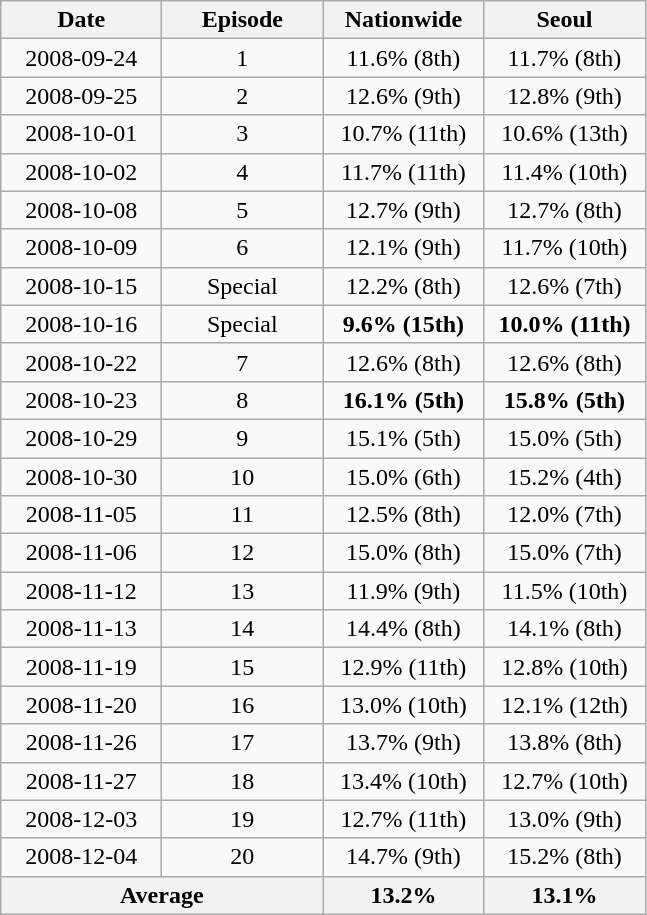<table class="wikitable">
<tr>
<th width=100>Date</th>
<th width=100>Episode</th>
<th width=100>Nationwide</th>
<th width=100>Seoul</th>
</tr>
<tr align=center>
<td>2008-09-24</td>
<td>1</td>
<td>11.6% (8th)</td>
<td>11.7% (8th)</td>
</tr>
<tr align=center>
<td>2008-09-25</td>
<td>2</td>
<td>12.6% (9th)</td>
<td>12.8% (9th)</td>
</tr>
<tr align=center>
<td>2008-10-01</td>
<td>3</td>
<td>10.7% (11th)</td>
<td>10.6% (13th)</td>
</tr>
<tr align=center>
<td>2008-10-02</td>
<td>4</td>
<td>11.7% (11th)</td>
<td>11.4% (10th)</td>
</tr>
<tr align=center>
<td>2008-10-08</td>
<td>5</td>
<td>12.7% (9th)</td>
<td>12.7% (8th)</td>
</tr>
<tr align=center>
<td>2008-10-09</td>
<td>6</td>
<td>12.1% (9th)</td>
<td>11.7% (10th)</td>
</tr>
<tr align=center>
<td>2008-10-15</td>
<td>Special</td>
<td>12.2% (8th)</td>
<td>12.6% (7th)</td>
</tr>
<tr align=center>
<td>2008-10-16</td>
<td>Special</td>
<td><span><strong>9.6% (15th)</strong></span></td>
<td><span><strong>10.0% (11th)</strong></span></td>
</tr>
<tr align=center>
<td>2008-10-22</td>
<td>7</td>
<td>12.6% (8th)</td>
<td>12.6% (8th)</td>
</tr>
<tr align=center>
<td>2008-10-23</td>
<td>8</td>
<td><span><strong>16.1% (5th)</strong></span></td>
<td><span><strong>15.8% (5th)</strong></span></td>
</tr>
<tr align=center>
<td>2008-10-29</td>
<td>9</td>
<td>15.1% (5th)</td>
<td>15.0% (5th)</td>
</tr>
<tr align=center>
<td>2008-10-30</td>
<td>10</td>
<td>15.0% (6th)</td>
<td>15.2% (4th)</td>
</tr>
<tr align=center>
<td>2008-11-05</td>
<td>11</td>
<td>12.5% (8th)</td>
<td>12.0% (7th)</td>
</tr>
<tr align=center>
<td>2008-11-06</td>
<td>12</td>
<td>15.0% (8th)</td>
<td>15.0% (7th)</td>
</tr>
<tr align=center>
<td>2008-11-12</td>
<td>13</td>
<td>11.9% (9th)</td>
<td>11.5% (10th)</td>
</tr>
<tr align=center>
<td>2008-11-13</td>
<td>14</td>
<td>14.4% (8th)</td>
<td>14.1% (8th)</td>
</tr>
<tr align=center>
<td>2008-11-19</td>
<td>15</td>
<td>12.9% (11th)</td>
<td>12.8% (10th)</td>
</tr>
<tr align=center>
<td>2008-11-20</td>
<td>16</td>
<td>13.0% (10th)</td>
<td>12.1% (12th)</td>
</tr>
<tr align=center>
<td>2008-11-26</td>
<td>17</td>
<td>13.7% (9th)</td>
<td>13.8% (8th)</td>
</tr>
<tr align=center>
<td>2008-11-27</td>
<td>18</td>
<td>13.4% (10th)</td>
<td>12.7% (10th)</td>
</tr>
<tr align=center>
<td>2008-12-03</td>
<td>19</td>
<td>12.7% (11th)</td>
<td>13.0% (9th)</td>
</tr>
<tr align=center>
<td>2008-12-04</td>
<td>20</td>
<td>14.7% (9th)</td>
<td>15.2% (8th)</td>
</tr>
<tr align="center">
<th colspan=2>Average</th>
<th>13.2%</th>
<th>13.1%</th>
</tr>
</table>
